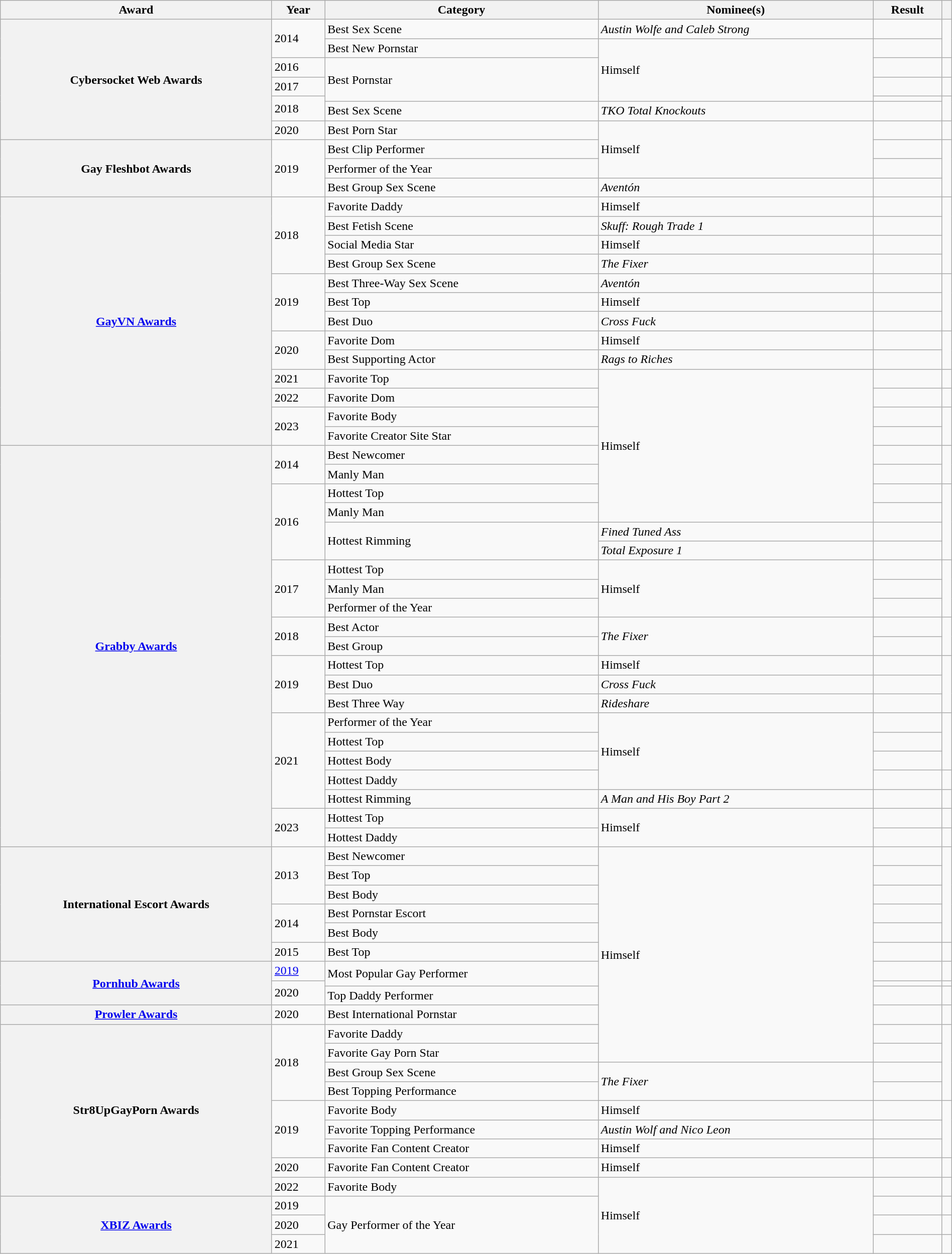<table class="wikitable sortable plainrowheaders" width=100%>
<tr>
<th scope="col">Award</th>
<th scope="col">Year</th>
<th scope="col">Category</th>
<th scope="col">Nominee(s)</th>
<th scope="col">Result</th>
<th scope="col" class="unsortable"></th>
</tr>
<tr>
<th scope="row" rowspan="7">Cybersocket Web Awards</th>
<td rowspan="2">2014</td>
<td>Best Sex Scene</td>
<td><em>Austin Wolfe and Caleb Strong</em></td>
<td></td>
<td rowspan="2"></td>
</tr>
<tr>
<td>Best New Pornstar</td>
<td rowspan="4">Himself</td>
<td></td>
</tr>
<tr>
<td>2016</td>
<td rowspan="3">Best Pornstar</td>
<td></td>
<td></td>
</tr>
<tr>
<td>2017</td>
<td></td>
<td></td>
</tr>
<tr>
<td rowspan="2">2018</td>
<td></td>
<td rowspan="2"></td>
</tr>
<tr>
<td>Best Sex Scene</td>
<td><em>TKO Total Knockouts</em></td>
<td></td>
</tr>
<tr>
<td>2020</td>
<td>Best Porn Star</td>
<td rowspan="3">Himself</td>
<td></td>
<td></td>
</tr>
<tr>
<th scope="row" rowspan="3">Gay Fleshbot Awards</th>
<td rowspan="3">2019</td>
<td>Best Clip Performer</td>
<td></td>
<td rowspan="3"></td>
</tr>
<tr>
<td>Performer of the Year</td>
<td></td>
</tr>
<tr>
<td>Best Group Sex Scene</td>
<td><em>Aventón</em></td>
<td></td>
</tr>
<tr>
<th scope="row" rowspan="13"><a href='#'>GayVN Awards</a></th>
<td rowspan="4">2018</td>
<td>Favorite Daddy</td>
<td>Himself</td>
<td></td>
<td rowspan="4"></td>
</tr>
<tr>
<td>Best Fetish Scene</td>
<td><em>Skuff: Rough Trade 1</em></td>
<td></td>
</tr>
<tr>
<td>Social Media Star</td>
<td>Himself</td>
<td></td>
</tr>
<tr>
<td>Best Group Sex Scene</td>
<td><em>The Fixer</em></td>
<td></td>
</tr>
<tr>
<td rowspan="3">2019</td>
<td>Best Three-Way Sex Scene</td>
<td><em>Aventón</em></td>
<td></td>
<td rowspan="3"></td>
</tr>
<tr>
<td>Best Top</td>
<td>Himself</td>
<td></td>
</tr>
<tr>
<td>Best Duo</td>
<td><em>Cross Fuck</em></td>
<td></td>
</tr>
<tr>
<td rowspan="2">2020</td>
<td>Favorite Dom</td>
<td>Himself</td>
<td></td>
<td rowspan="2"></td>
</tr>
<tr>
<td>Best Supporting Actor</td>
<td><em>Rags to Riches</em></td>
<td></td>
</tr>
<tr>
<td>2021</td>
<td>Favorite Top</td>
<td rowspan="8">Himself</td>
<td></td>
<td></td>
</tr>
<tr>
<td>2022</td>
<td>Favorite Dom</td>
<td></td>
<td></td>
</tr>
<tr>
<td rowspan="2">2023</td>
<td>Favorite Body</td>
<td></td>
<td rowspan="2"></td>
</tr>
<tr>
<td>Favorite Creator Site Star</td>
<td></td>
</tr>
<tr>
<th scope="row" rowspan="21"><a href='#'>Grabby Awards</a></th>
<td rowspan="2">2014</td>
<td>Best Newcomer</td>
<td></td>
<td rowspan="2"></td>
</tr>
<tr>
<td>Manly Man</td>
<td></td>
</tr>
<tr>
<td rowspan="4">2016</td>
<td>Hottest Top</td>
<td></td>
<td rowspan="4"></td>
</tr>
<tr>
<td>Manly Man</td>
<td></td>
</tr>
<tr>
<td rowspan="2">Hottest Rimming</td>
<td><em>Fined Tuned Ass</em></td>
<td></td>
</tr>
<tr>
<td><em>Total Exposure 1</em></td>
<td></td>
</tr>
<tr>
<td rowspan="3">2017</td>
<td>Hottest Top</td>
<td rowspan="3">Himself</td>
<td></td>
<td rowspan="3"></td>
</tr>
<tr>
<td>Manly Man</td>
<td></td>
</tr>
<tr>
<td>Performer of the Year</td>
<td></td>
</tr>
<tr>
<td rowspan="2">2018</td>
<td>Best Actor</td>
<td rowspan="2"><em>The Fixer</em></td>
<td></td>
<td rowspan="2"></td>
</tr>
<tr>
<td>Best Group</td>
<td></td>
</tr>
<tr>
<td rowspan="3">2019</td>
<td>Hottest Top</td>
<td>Himself</td>
<td></td>
<td rowspan="3"></td>
</tr>
<tr>
<td>Best Duo</td>
<td><em>Cross Fuck</em></td>
<td></td>
</tr>
<tr>
<td>Best Three Way</td>
<td><em>Rideshare</em></td>
<td></td>
</tr>
<tr>
<td rowspan="5">2021</td>
<td>Performer of the Year</td>
<td rowspan="4">Himself</td>
<td></td>
<td rowspan="3"></td>
</tr>
<tr>
<td>Hottest Top</td>
<td></td>
</tr>
<tr>
<td>Hottest Body</td>
<td></td>
</tr>
<tr>
<td>Hottest Daddy</td>
<td></td>
<td></td>
</tr>
<tr>
<td>Hottest Rimming</td>
<td><em>A Man and His Boy Part 2</em></td>
<td></td>
<td></td>
</tr>
<tr>
<td rowspan="2">2023</td>
<td>Hottest Top</td>
<td rowspan="2">Himself</td>
<td></td>
<td></td>
</tr>
<tr>
<td>Hottest Daddy</td>
<td></td>
<td></td>
</tr>
<tr>
<th scope="row" rowspan="6">International Escort Awards</th>
<td rowspan="3">2013</td>
<td>Best Newcomer</td>
<td rowspan="12">Himself</td>
<td></td>
<td rowspan="5"></td>
</tr>
<tr>
<td>Best Top</td>
<td></td>
</tr>
<tr>
<td>Best Body</td>
<td></td>
</tr>
<tr>
<td rowspan="2">2014</td>
<td>Best Pornstar Escort</td>
<td></td>
</tr>
<tr>
<td>Best Body</td>
<td></td>
</tr>
<tr>
<td>2015</td>
<td>Best Top</td>
<td></td>
<td></td>
</tr>
<tr>
<th scope="row" rowspan="3"><a href='#'>Pornhub Awards</a></th>
<td><a href='#'>2019</a></td>
<td rowspan="2">Most Popular Gay Performer</td>
<td></td>
<td></td>
</tr>
<tr>
<td rowspan="2">2020</td>
<td></td>
<td></td>
</tr>
<tr>
<td>Top Daddy Performer</td>
<td></td>
<td></td>
</tr>
<tr>
<th scope="row"><a href='#'>Prowler Awards</a></th>
<td>2020</td>
<td>Best International Pornstar</td>
<td></td>
<td></td>
</tr>
<tr>
<th scope="row" rowspan="9">Str8UpGayPorn Awards</th>
<td rowspan="4">2018</td>
<td>Favorite Daddy</td>
<td></td>
<td rowspan="4"></td>
</tr>
<tr>
<td>Favorite Gay Porn Star</td>
<td></td>
</tr>
<tr>
<td>Best Group Sex Scene</td>
<td rowspan="2"><em>The Fixer</em></td>
<td></td>
</tr>
<tr>
<td>Best Topping Performance</td>
<td></td>
</tr>
<tr>
<td rowspan="3">2019</td>
<td>Favorite Body</td>
<td>Himself</td>
<td></td>
<td rowspan="3"></td>
</tr>
<tr>
<td>Favorite Topping Performance</td>
<td><em>Austin Wolf and Nico Leon</em></td>
<td></td>
</tr>
<tr>
<td>Favorite Fan Content Creator</td>
<td>Himself</td>
<td></td>
</tr>
<tr>
<td>2020</td>
<td>Favorite Fan Content Creator</td>
<td>Himself</td>
<td></td>
<td></td>
</tr>
<tr>
<td>2022</td>
<td>Favorite Body</td>
<td rowspan="4">Himself</td>
<td></td>
<td></td>
</tr>
<tr>
<th scope="row" rowspan="3"><a href='#'>XBIZ Awards</a></th>
<td>2019</td>
<td rowspan="3">Gay Performer of the Year</td>
<td></td>
<td></td>
</tr>
<tr>
<td>2020</td>
<td></td>
<td></td>
</tr>
<tr>
<td>2021</td>
<td></td>
<td></td>
</tr>
</table>
